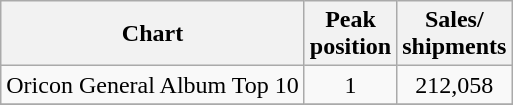<table class="wikitable">
<tr>
<th>Chart</th>
<th>Peak<br>position</th>
<th>Sales/<br>shipments</th>
</tr>
<tr>
<td>Oricon General Album Top 10</td>
<td align="center">1</td>
<td align="center">212,058</td>
</tr>
<tr>
</tr>
</table>
